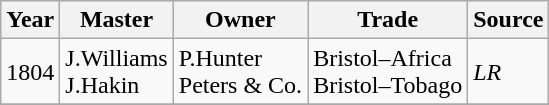<table class=" wikitable">
<tr>
<th>Year</th>
<th>Master</th>
<th>Owner</th>
<th>Trade</th>
<th>Source</th>
</tr>
<tr>
<td>1804</td>
<td>J.Williams<br>J.Hakin</td>
<td>P.Hunter<br>Peters & Co.</td>
<td>Bristol–Africa<br>Bristol–Tobago</td>
<td><em>LR</em></td>
</tr>
<tr>
</tr>
</table>
